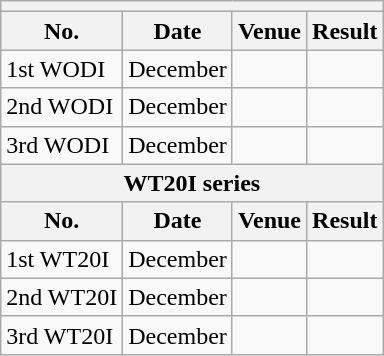<table class="wikitable">
<tr>
<th colspan="4"></th>
</tr>
<tr>
<th>No.</th>
<th>Date</th>
<th>Venue</th>
<th>Result</th>
</tr>
<tr>
<td>1st WODI</td>
<td>December</td>
<td></td>
<td></td>
</tr>
<tr>
<td>2nd WODI</td>
<td>December</td>
<td></td>
<td></td>
</tr>
<tr>
<td>3rd WODI</td>
<td>December</td>
<td></td>
<td></td>
</tr>
<tr>
<th colspan="4">WT20I series</th>
</tr>
<tr>
<th>No.</th>
<th>Date</th>
<th>Venue</th>
<th>Result</th>
</tr>
<tr>
<td>1st WT20I</td>
<td>December</td>
<td></td>
<td></td>
</tr>
<tr>
<td>2nd WT20I</td>
<td>December</td>
<td></td>
<td></td>
</tr>
<tr>
<td>3rd WT20I</td>
<td>December</td>
<td></td>
<td></td>
</tr>
</table>
